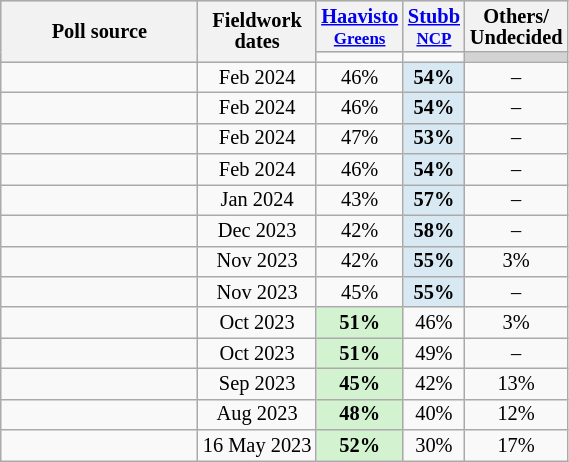<table class="wikitable" style="text-align:center;font-size:85%;line-height:14px;">
<tr bgcolor=lightgray>
<th rowspan="2" style="width:125px;">Poll source</th>
<th rowspan="2">Fieldwork<br>dates</th>
<th><a href='#'>Haavisto</a><br><small><a href='#'>Greens</a></small></th>
<th><a href='#'>Stubb</a><br><small><a href='#'>NCP</a></small></th>
<th>Others/<br>Undecided</th>
</tr>
<tr>
<td bgcolor=></td>
<td bgcolor=></td>
<td bgcolor=lightgray></td>
</tr>
<tr>
<td></td>
<td>Feb 2024</td>
<td>46%</td>
<td style="background:#D9E9F4;"><strong>54%</strong></td>
<td>–</td>
</tr>
<tr>
<td></td>
<td>Feb 2024</td>
<td>46%</td>
<td style="background:#D9E9F4;"><strong>54%</strong></td>
<td>–</td>
</tr>
<tr>
<td></td>
<td>Feb 2024</td>
<td>47%</td>
<td style="background:#D9E9F4;"><strong>53%</strong></td>
<td>–</td>
</tr>
<tr>
<td></td>
<td>Feb 2024</td>
<td>46%</td>
<td style="background:#D9E9F4;"><strong>54%</strong></td>
<td>–</td>
</tr>
<tr>
<td></td>
<td>Jan 2024</td>
<td>43%</td>
<td style="background:#D9E9F4;"><strong>57%</strong></td>
<td>–</td>
</tr>
<tr>
<td></td>
<td>Dec 2023</td>
<td>42%</td>
<td style="background:#D9E9F4;"><strong>58%</strong></td>
<td>–</td>
</tr>
<tr>
<td></td>
<td>Nov 2023</td>
<td>42%</td>
<td style="background:#D9E9F4;"><strong>55%</strong></td>
<td>3%</td>
</tr>
<tr>
<td></td>
<td>Nov 2023</td>
<td>45%</td>
<td style="background:#D9E9F4;"><strong>55%</strong></td>
<td>–</td>
</tr>
<tr>
<td></td>
<td>Oct 2023</td>
<td style="background:#D3F2D0"><strong>51%</strong></td>
<td>46%</td>
<td>3%</td>
</tr>
<tr>
<td></td>
<td>Oct 2023</td>
<td style="background:#D3F2D0"><strong>51%</strong></td>
<td>49%</td>
<td>–</td>
</tr>
<tr>
<td></td>
<td>Sep 2023</td>
<td style="background:#D3F2D0"><strong>45%</strong></td>
<td>42%</td>
<td>13%</td>
</tr>
<tr>
<td></td>
<td>Aug 2023</td>
<td style="background:#D3F2D0"><strong>48%</strong></td>
<td>40%</td>
<td>12%</td>
</tr>
<tr>
<td></td>
<td>16 May 2023</td>
<td style="background:#D3F2D0"><strong>52%</strong></td>
<td>30%</td>
<td>17%</td>
</tr>
</table>
